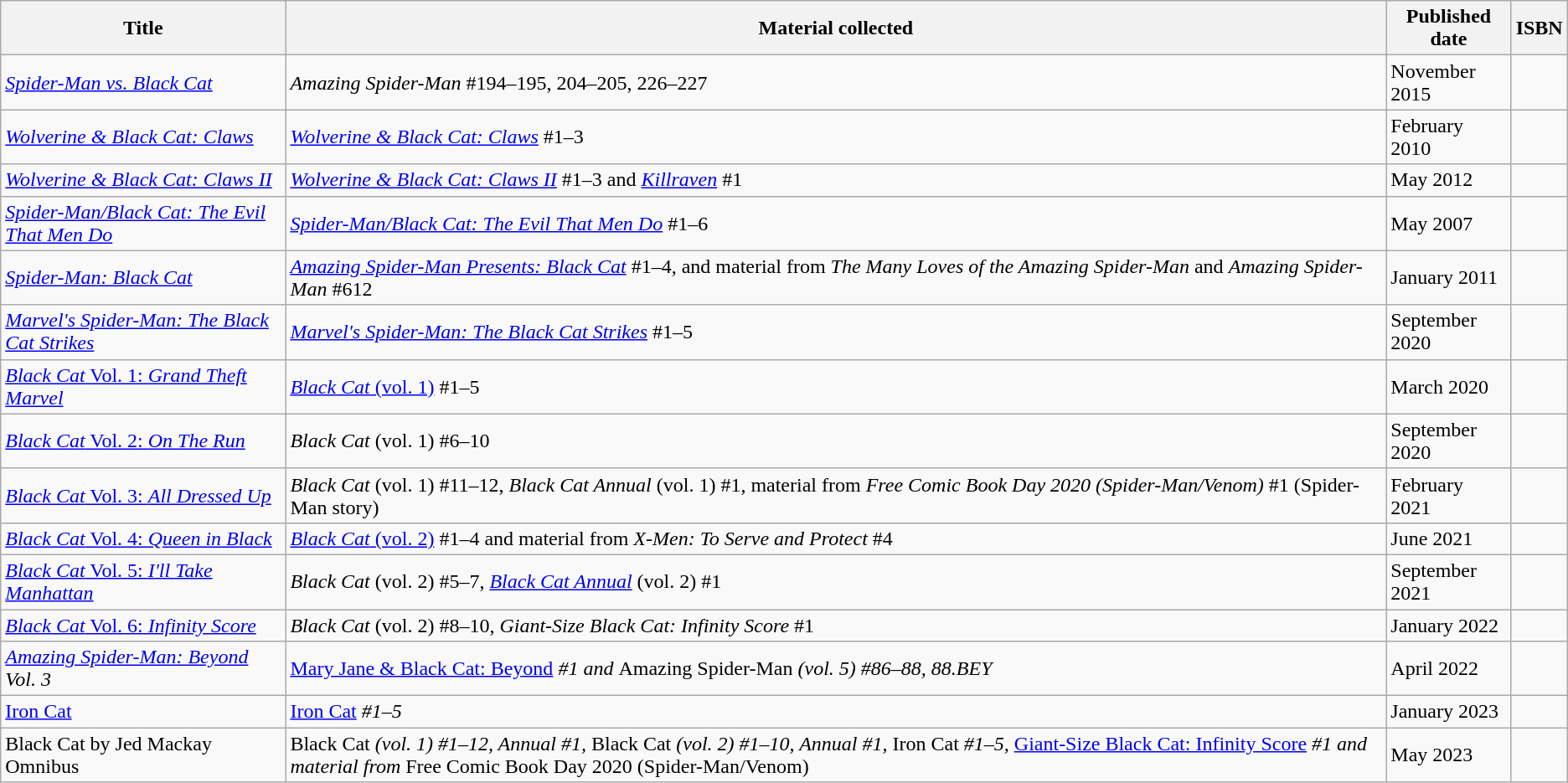<table class="wikitable">
<tr>
<th>Title</th>
<th>Material collected</th>
<th>Published date</th>
<th>ISBN</th>
</tr>
<tr>
<td><em><a href='#'>Spider-Man vs. Black Cat</a></em></td>
<td><em>Amazing Spider-Man</em> #194–195, 204–205, 226–227</td>
<td>November 2015</td>
<td></td>
</tr>
<tr>
<td><em><a href='#'>Wolverine & Black Cat: Claws</a></em></td>
<td><em><a href='#'>Wolverine & Black Cat: Claws</a></em> #1–3</td>
<td>February 2010</td>
<td></td>
</tr>
<tr>
<td><em><a href='#'>Wolverine & Black Cat: Claws II</a></em></td>
<td><em><a href='#'>Wolverine & Black Cat: Claws II</a></em> #1–3 and <em><a href='#'>Killraven</a></em> #1</td>
<td>May 2012</td>
<td></td>
</tr>
<tr>
<td><em><a href='#'>Spider-Man/Black Cat: The Evil That Men Do</a></em></td>
<td><em><a href='#'>Spider-Man/Black Cat: The Evil That Men Do</a></em> #1–6</td>
<td>May 2007</td>
<td></td>
</tr>
<tr>
<td><em><a href='#'>Spider-Man: Black Cat</a></em></td>
<td><em><a href='#'>Amazing Spider-Man Presents: Black Cat</a></em> #1–4, and material from <em>The Many Loves of the Amazing Spider-Man</em> and <em>Amazing Spider-Man</em> #612</td>
<td>January 2011</td>
<td></td>
</tr>
<tr>
<td><em><a href='#'>Marvel's Spider-Man: The Black Cat Strikes</a></em></td>
<td><em><a href='#'>Marvel's Spider-Man: The Black Cat Strikes</a></em> #1–5</td>
<td>September 2020</td>
<td></td>
</tr>
<tr>
<td><a href='#'><em>Black Cat</em> Vol. 1: <em>Grand Theft Marvel</em></a></td>
<td><a href='#'><em>Black Cat</em> (vol. 1)</a> #1–5</td>
<td>March 2020</td>
<td></td>
</tr>
<tr>
<td><a href='#'><em>Black Cat</em> Vol. 2: <em>On The Run</em></a></td>
<td><em>Black Cat</em> (vol. 1) #6–10</td>
<td>September 2020</td>
<td></td>
</tr>
<tr>
<td><a href='#'><em>Black Cat</em> Vol. 3: <em>All Dressed Up</em></a></td>
<td><em>Black Cat</em> (vol. 1) #11–12, <em>Black Cat Annual</em> (vol. 1) #1, material from <em>Free Comic Book Day 2020 (Spider-Man/Venom)</em> #1 (Spider-Man story)</td>
<td>February 2021</td>
<td></td>
</tr>
<tr>
<td><a href='#'><em>Black Cat</em> Vol. 4: <em>Queen in Black</em></a></td>
<td><a href='#'><em>Black Cat</em> (vol. 2)</a> #1–4 and material from <em>X-Men: To Serve and Protect</em> #4</td>
<td>June 2021</td>
<td></td>
</tr>
<tr>
<td><a href='#'><em>Black Cat</em> Vol. 5: <em>I'll Take Manhattan</em></a></td>
<td><em>Black Cat</em> (vol. 2) #5–7, <em><a href='#'>Black Cat Annual</a></em> (vol. 2) #1</td>
<td>September 2021</td>
<td></td>
</tr>
<tr>
<td><a href='#'><em>Black Cat</em> Vol. 6: <em>Infinity Score</em></a></td>
<td><em>Black Cat</em> (vol. 2) #8–10, <em>Giant-Size Black Cat: Infinity Score</em> #1</td>
<td>January 2022</td>
<td></td>
</tr>
<tr>
<td><em><a href='#'>Amazing Spider-Man: Beyond</a> Vol. 3</td>
<td></em><a href='#'>Mary Jane & Black Cat: Beyond</a><em> #1 and </em>Amazing Spider-Man<em> (vol. 5) #86–88, 88.BEY</td>
<td>April 2022</td>
<td></td>
</tr>
<tr>
<td></em><a href='#'>Iron Cat</a><em></td>
<td></em><a href='#'>Iron Cat</a><em> #1–5</td>
<td>January 2023</td>
<td></td>
</tr>
<tr>
<td></em>Black Cat by Jed Mackay Omnibus<em></td>
<td></em>Black Cat<em> (vol. 1) #1–12, Annual #1, </em>Black Cat<em> (vol. 2) #1–10, Annual #1, </em>Iron Cat<em> #1–5, </em><a href='#'>Giant-Size Black Cat: Infinity Score</a><em> #1 and material from </em>Free Comic Book Day 2020 (Spider-Man/Venom)<em></td>
<td>May 2023</td>
<td></td>
</tr>
</table>
